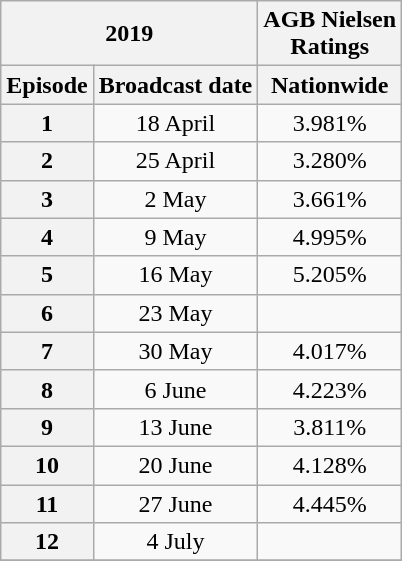<table class=wikitable style=text-align:center>
<tr>
<th colspan=2>2019</th>
<th>AGB Nielsen<br>Ratings<br></th>
</tr>
<tr>
<th>Episode</th>
<th>Broadcast date</th>
<th>Nationwide</th>
</tr>
<tr>
<th>1</th>
<td>18 April</td>
<td>3.981%</td>
</tr>
<tr>
<th>2</th>
<td>25 April</td>
<td>3.280%</td>
</tr>
<tr>
<th>3</th>
<td>2 May</td>
<td>3.661%</td>
</tr>
<tr>
<th>4</th>
<td>9 May</td>
<td>4.995%</td>
</tr>
<tr>
<th>5</th>
<td>16 May</td>
<td>5.205%</td>
</tr>
<tr>
<th>6</th>
<td>23 May</td>
<td></td>
</tr>
<tr>
<th>7</th>
<td>30 May</td>
<td>4.017%</td>
</tr>
<tr>
<th>8</th>
<td>6 June</td>
<td>4.223%</td>
</tr>
<tr>
<th>9</th>
<td>13 June</td>
<td>3.811%</td>
</tr>
<tr>
<th>10</th>
<td>20 June</td>
<td>4.128%</td>
</tr>
<tr>
<th>11</th>
<td>27 June</td>
<td>4.445%</td>
</tr>
<tr>
<th>12</th>
<td>4 July</td>
<td></td>
</tr>
<tr>
</tr>
</table>
